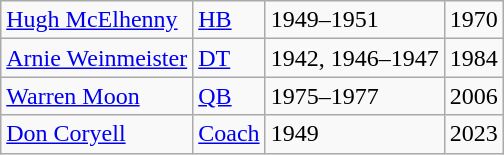<table class="wikitable">
<tr>
<td><a href='#'>Hugh McElhenny</a></td>
<td><a href='#'>HB</a></td>
<td>1949–1951</td>
<td>1970</td>
</tr>
<tr>
<td><a href='#'>Arnie Weinmeister</a></td>
<td><a href='#'>DT</a></td>
<td>1942, 1946–1947</td>
<td>1984</td>
</tr>
<tr>
<td><a href='#'>Warren Moon</a></td>
<td><a href='#'>QB</a></td>
<td>1975–1977</td>
<td>2006</td>
</tr>
<tr>
<td><a href='#'>Don Coryell</a></td>
<td><a href='#'>Coach</a></td>
<td>1949</td>
<td>2023</td>
</tr>
</table>
